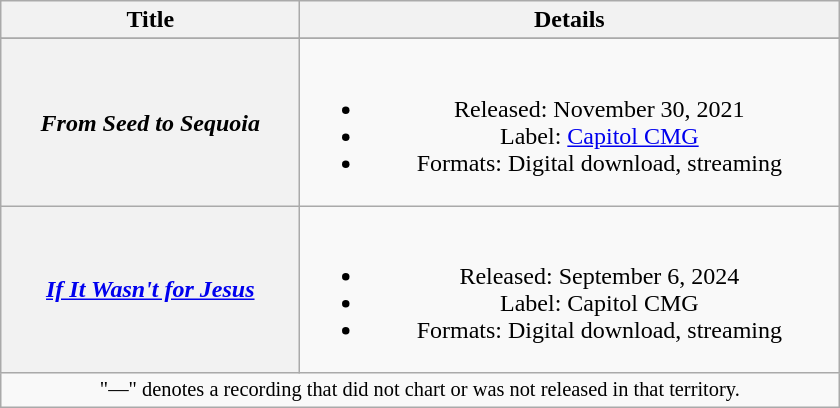<table class="wikitable plainrowheaders" style="text-align:center;">
<tr>
<th scope="col" style="width:12em;">Title</th>
<th scope="col" style="width:22em;">Details</th>
</tr>
<tr>
</tr>
<tr>
<th scope="row"><em>From Seed to Sequoia</em></th>
<td><br><ul><li>Released: November 30, 2021</li><li>Label: <a href='#'>Capitol CMG</a></li><li>Formats: Digital download, streaming</li></ul></td>
</tr>
<tr>
<th scope="row"><em><a href='#'>If It Wasn't for Jesus</a></em></th>
<td><br><ul><li>Released: September 6, 2024</li><li>Label: Capitol CMG</li><li>Formats: Digital download, streaming</li></ul></td>
</tr>
<tr>
<td colspan="2" style="font-size:85%">"—" denotes a recording that did not chart or was not released in that territory.</td>
</tr>
</table>
